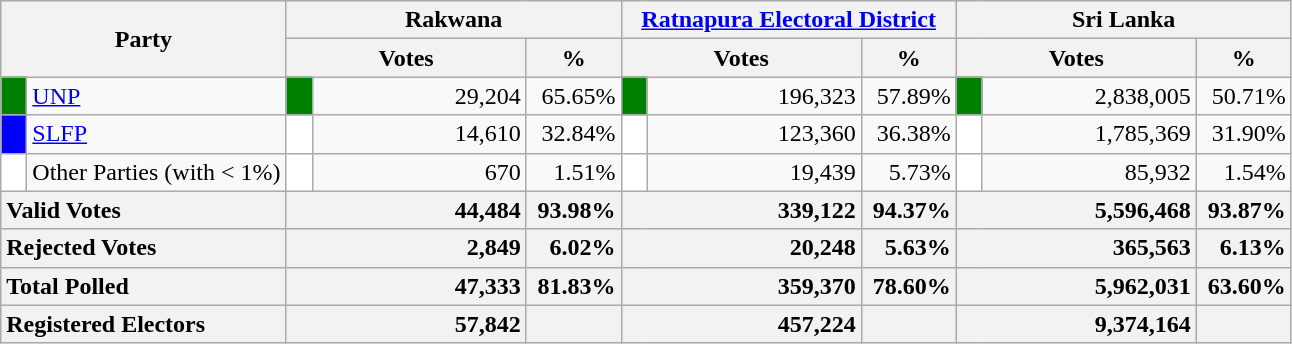<table class="wikitable">
<tr>
<th colspan="2" width="144px"rowspan="2">Party</th>
<th colspan="3" width="216px">Rakwana</th>
<th colspan="3" width="216px"><a href='#'>Ratnapura Electoral District</a></th>
<th colspan="3" width="216px">Sri Lanka</th>
</tr>
<tr>
<th colspan="2" width="144px">Votes</th>
<th>%</th>
<th colspan="2" width="144px">Votes</th>
<th>%</th>
<th colspan="2" width="144px">Votes</th>
<th>%</th>
</tr>
<tr>
<td style="background-color:green;" width="10px"></td>
<td style="text-align:left;"><a href='#'>UNP</a></td>
<td style="background-color:green;" width="10px"></td>
<td style="text-align:right;">29,204</td>
<td style="text-align:right;">65.65%</td>
<td style="background-color:green;" width="10px"></td>
<td style="text-align:right;">196,323</td>
<td style="text-align:right;">57.89%</td>
<td style="background-color:green;" width="10px"></td>
<td style="text-align:right;">2,838,005</td>
<td style="text-align:right;">50.71%</td>
</tr>
<tr>
<td style="background-color:blue;" width="10px"></td>
<td style="text-align:left;"><a href='#'>SLFP</a></td>
<td style="background-color:white;" width="10px"></td>
<td style="text-align:right;">14,610</td>
<td style="text-align:right;">32.84%</td>
<td style="background-color:white;" width="10px"></td>
<td style="text-align:right;">123,360</td>
<td style="text-align:right;">36.38%</td>
<td style="background-color:white;" width="10px"></td>
<td style="text-align:right;">1,785,369</td>
<td style="text-align:right;">31.90%</td>
</tr>
<tr>
<td style="background-color:white;" width="10px"></td>
<td style="text-align:left;">Other Parties (with < 1%)</td>
<td style="background-color:white;" width="10px"></td>
<td style="text-align:right;">670</td>
<td style="text-align:right;">1.51%</td>
<td style="background-color:white;" width="10px"></td>
<td style="text-align:right;">19,439</td>
<td style="text-align:right;">5.73%</td>
<td style="background-color:white;" width="10px"></td>
<td style="text-align:right;">85,932</td>
<td style="text-align:right;">1.54%</td>
</tr>
<tr>
<th colspan="2" width="144px"style="text-align:left;">Valid Votes</th>
<th style="text-align:right;"colspan="2" width="144px">44,484</th>
<th style="text-align:right;">93.98%</th>
<th style="text-align:right;"colspan="2" width="144px">339,122</th>
<th style="text-align:right;">94.37%</th>
<th style="text-align:right;"colspan="2" width="144px">5,596,468</th>
<th style="text-align:right;">93.87%</th>
</tr>
<tr>
<th colspan="2" width="144px"style="text-align:left;">Rejected Votes</th>
<th style="text-align:right;"colspan="2" width="144px">2,849</th>
<th style="text-align:right;">6.02%</th>
<th style="text-align:right;"colspan="2" width="144px">20,248</th>
<th style="text-align:right;">5.63%</th>
<th style="text-align:right;"colspan="2" width="144px">365,563</th>
<th style="text-align:right;">6.13%</th>
</tr>
<tr>
<th colspan="2" width="144px"style="text-align:left;">Total Polled</th>
<th style="text-align:right;"colspan="2" width="144px">47,333</th>
<th style="text-align:right;">81.83%</th>
<th style="text-align:right;"colspan="2" width="144px">359,370</th>
<th style="text-align:right;">78.60%</th>
<th style="text-align:right;"colspan="2" width="144px">5,962,031</th>
<th style="text-align:right;">63.60%</th>
</tr>
<tr>
<th colspan="2" width="144px"style="text-align:left;">Registered Electors</th>
<th style="text-align:right;"colspan="2" width="144px">57,842</th>
<th></th>
<th style="text-align:right;"colspan="2" width="144px">457,224</th>
<th></th>
<th style="text-align:right;"colspan="2" width="144px">9,374,164</th>
<th></th>
</tr>
</table>
